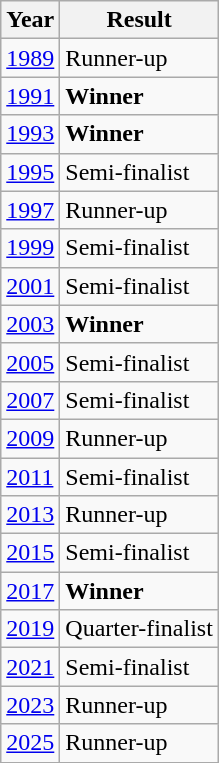<table class="wikitable">
<tr>
<th>Year</th>
<th>Result</th>
</tr>
<tr>
<td><a href='#'>1989</a></td>
<td> Runner-up</td>
</tr>
<tr>
<td><a href='#'>1991</a></td>
<td> <strong>Winner</strong></td>
</tr>
<tr>
<td><a href='#'>1993</a></td>
<td> <strong>Winner</strong></td>
</tr>
<tr>
<td><a href='#'>1995</a></td>
<td> Semi-finalist</td>
</tr>
<tr>
<td><a href='#'>1997</a></td>
<td> Runner-up</td>
</tr>
<tr>
<td><a href='#'>1999</a></td>
<td> Semi-finalist</td>
</tr>
<tr>
<td><a href='#'>2001</a></td>
<td> Semi-finalist</td>
</tr>
<tr>
<td><a href='#'>2003</a></td>
<td> <strong>Winner</strong></td>
</tr>
<tr>
<td><a href='#'>2005</a></td>
<td> Semi-finalist</td>
</tr>
<tr>
<td><a href='#'>2007</a></td>
<td> Semi-finalist</td>
</tr>
<tr>
<td><a href='#'>2009</a></td>
<td> Runner-up</td>
</tr>
<tr>
<td><a href='#'>2011</a></td>
<td> Semi-finalist</td>
</tr>
<tr>
<td><a href='#'>2013</a></td>
<td> Runner-up</td>
</tr>
<tr>
<td><a href='#'>2015</a></td>
<td> Semi-finalist</td>
</tr>
<tr>
<td><a href='#'>2017</a></td>
<td> <strong>Winner</strong></td>
</tr>
<tr>
<td><a href='#'>2019</a></td>
<td>Quarter-finalist</td>
</tr>
<tr>
<td><a href='#'>2021</a></td>
<td> Semi-finalist</td>
</tr>
<tr>
<td><a href='#'>2023</a></td>
<td> Runner-up</td>
</tr>
<tr>
<td><a href='#'>2025</a></td>
<td> Runner-up</td>
</tr>
</table>
